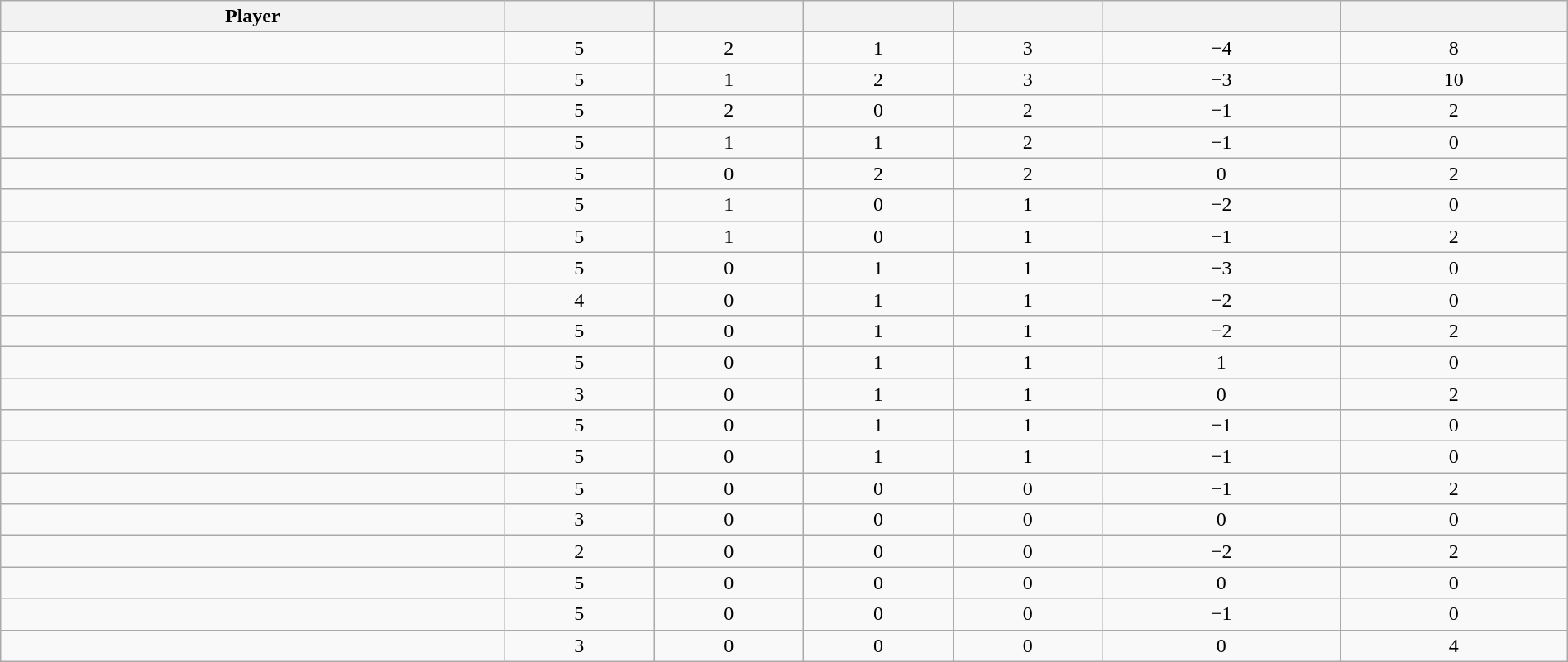<table class="wikitable sortable" style="width:100%; text-align:center;">
<tr>
<th>Player</th>
<th></th>
<th></th>
<th></th>
<th></th>
<th data-sort-type="number"></th>
<th></th>
</tr>
<tr>
<td></td>
<td>5</td>
<td>2</td>
<td>1</td>
<td>3</td>
<td>−4</td>
<td>8</td>
</tr>
<tr>
<td></td>
<td>5</td>
<td>1</td>
<td>2</td>
<td>3</td>
<td>−3</td>
<td>10</td>
</tr>
<tr>
<td></td>
<td>5</td>
<td>2</td>
<td>0</td>
<td>2</td>
<td>−1</td>
<td>2</td>
</tr>
<tr>
<td></td>
<td>5</td>
<td>1</td>
<td>1</td>
<td>2</td>
<td>−1</td>
<td>0</td>
</tr>
<tr>
<td></td>
<td>5</td>
<td>0</td>
<td>2</td>
<td>2</td>
<td>0</td>
<td>2</td>
</tr>
<tr>
<td></td>
<td>5</td>
<td>1</td>
<td>0</td>
<td>1</td>
<td>−2</td>
<td>0</td>
</tr>
<tr>
<td></td>
<td>5</td>
<td>1</td>
<td>0</td>
<td>1</td>
<td>−1</td>
<td>2</td>
</tr>
<tr>
<td></td>
<td>5</td>
<td>0</td>
<td>1</td>
<td>1</td>
<td>−3</td>
<td>0</td>
</tr>
<tr>
<td></td>
<td>4</td>
<td>0</td>
<td>1</td>
<td>1</td>
<td>−2</td>
<td>0</td>
</tr>
<tr>
<td></td>
<td>5</td>
<td>0</td>
<td>1</td>
<td>1</td>
<td>−2</td>
<td>2</td>
</tr>
<tr>
<td></td>
<td>5</td>
<td>0</td>
<td>1</td>
<td>1</td>
<td>1</td>
<td>0</td>
</tr>
<tr>
<td></td>
<td>3</td>
<td>0</td>
<td>1</td>
<td>1</td>
<td>0</td>
<td>2</td>
</tr>
<tr>
<td></td>
<td>5</td>
<td>0</td>
<td>1</td>
<td>1</td>
<td>−1</td>
<td>0</td>
</tr>
<tr>
<td></td>
<td>5</td>
<td>0</td>
<td>1</td>
<td>1</td>
<td>−1</td>
<td>0</td>
</tr>
<tr>
<td></td>
<td>5</td>
<td>0</td>
<td>0</td>
<td>0</td>
<td>−1</td>
<td>2</td>
</tr>
<tr>
<td></td>
<td>3</td>
<td>0</td>
<td>0</td>
<td>0</td>
<td>0</td>
<td>0</td>
</tr>
<tr>
<td></td>
<td>2</td>
<td>0</td>
<td>0</td>
<td>0</td>
<td>−2</td>
<td>2</td>
</tr>
<tr>
<td></td>
<td>5</td>
<td>0</td>
<td>0</td>
<td>0</td>
<td>0</td>
<td>0</td>
</tr>
<tr>
<td></td>
<td>5</td>
<td>0</td>
<td>0</td>
<td>0</td>
<td>−1</td>
<td>0</td>
</tr>
<tr>
<td></td>
<td>3</td>
<td>0</td>
<td>0</td>
<td>0</td>
<td>0</td>
<td>4</td>
</tr>
</table>
